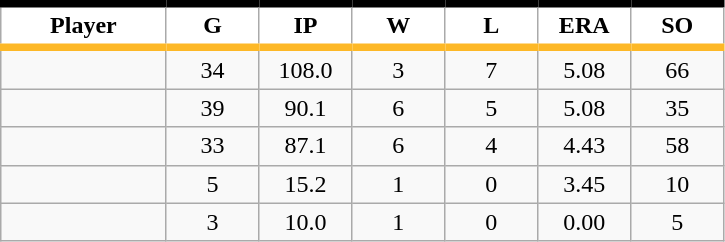<table class="wikitable sortable">
<tr>
<th style="background:#FFFFFF; border-top:#000000 5px solid; border-bottom:#FDB827 5px solid;" width="16%">Player</th>
<th style="background:#FFFFFF; border-top:#000000 5px solid; border-bottom:#FDB827 5px solid;" width="9%">G</th>
<th style="background:#FFFFFF; border-top:#000000 5px solid; border-bottom:#FDB827 5px solid;" width="9%">IP</th>
<th style="background:#FFFFFF; border-top:#000000 5px solid; border-bottom:#FDB827 5px solid;" width="9%">W</th>
<th style="background:#FFFFFF; border-top:#000000 5px solid; border-bottom:#FDB827 5px solid;" width="9%">L</th>
<th style="background:#FFFFFF; border-top:#000000 5px solid; border-bottom:#FDB827 5px solid;" width="9%">ERA</th>
<th style="background:#FFFFFF; border-top:#000000 5px solid; border-bottom:#FDB827 5px solid;" width="9%">SO</th>
</tr>
<tr align="center">
<td></td>
<td>34</td>
<td>108.0</td>
<td>3</td>
<td>7</td>
<td>5.08</td>
<td>66</td>
</tr>
<tr align="center">
<td></td>
<td>39</td>
<td>90.1</td>
<td>6</td>
<td>5</td>
<td>5.08</td>
<td>35</td>
</tr>
<tr align="center">
<td></td>
<td>33</td>
<td>87.1</td>
<td>6</td>
<td>4</td>
<td>4.43</td>
<td>58</td>
</tr>
<tr align="center">
<td></td>
<td>5</td>
<td>15.2</td>
<td>1</td>
<td>0</td>
<td>3.45</td>
<td>10</td>
</tr>
<tr align="center">
<td></td>
<td>3</td>
<td>10.0</td>
<td>1</td>
<td>0</td>
<td>0.00</td>
<td>5</td>
</tr>
</table>
